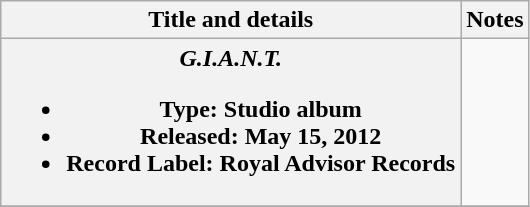<table class="wikitable plainrowheaders" style="text-align:center;">
<tr>
<th scope="col">Title and details</th>
<th scope="col">Notes</th>
</tr>
<tr>
<th scope="row"><strong><em>G.I.A.N.T.</em></strong><br><ul><li>Type: Studio  album</li><li>Released: May 15, 2012</li><li>Record Label: Royal Advisor Records</li></ul></th>
<td><br></td>
</tr>
<tr>
</tr>
</table>
